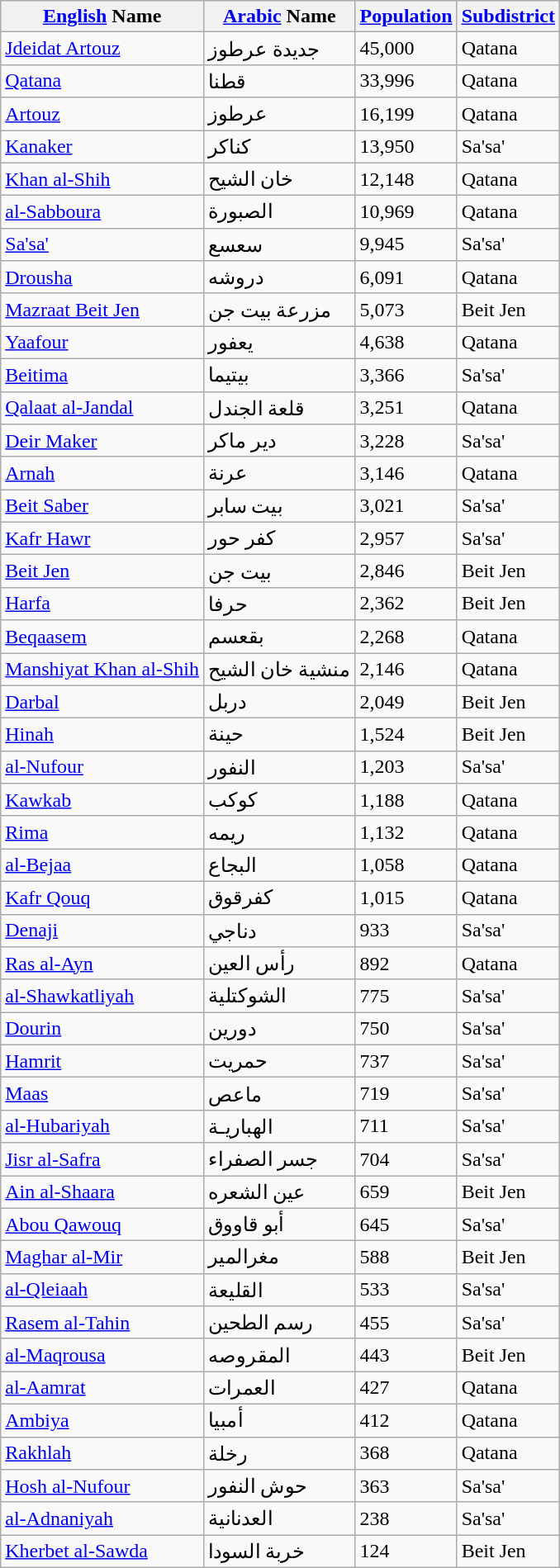<table class="wikitable sortable">
<tr>
<th><a href='#'>English</a> Name</th>
<th><a href='#'>Arabic</a> Name</th>
<th><a href='#'>Population</a></th>
<th><a href='#'>Subdistrict</a></th>
</tr>
<tr>
<td><a href='#'>Jdeidat Artouz</a></td>
<td>جديدة عرطوز</td>
<td>45,000</td>
<td>Qatana</td>
</tr>
<tr>
<td><a href='#'>Qatana</a></td>
<td>قطنا</td>
<td>33,996</td>
<td>Qatana</td>
</tr>
<tr>
<td><a href='#'>Artouz</a></td>
<td>عرطوز</td>
<td>16,199</td>
<td>Qatana</td>
</tr>
<tr>
<td><a href='#'>Kanaker</a></td>
<td>كناكر</td>
<td>13,950</td>
<td>Sa'sa'</td>
</tr>
<tr>
<td><a href='#'>Khan al-Shih</a></td>
<td>خان الشيح</td>
<td>12,148</td>
<td>Qatana</td>
</tr>
<tr>
<td><a href='#'>al-Sabboura</a></td>
<td>الصبورة</td>
<td>10,969</td>
<td>Qatana</td>
</tr>
<tr>
<td><a href='#'>Sa'sa'</a></td>
<td>سعسع</td>
<td>9,945</td>
<td>Sa'sa'</td>
</tr>
<tr>
<td><a href='#'>Drousha</a></td>
<td>دروشه</td>
<td>6,091</td>
<td>Qatana</td>
</tr>
<tr>
<td><a href='#'>Mazraat Beit Jen</a></td>
<td>مزرعة بيت جن</td>
<td>5,073</td>
<td>Beit Jen</td>
</tr>
<tr>
<td><a href='#'>Yaafour</a></td>
<td>يعفور</td>
<td>4,638</td>
<td>Qatana</td>
</tr>
<tr>
<td><a href='#'>Beitima</a></td>
<td>بيتيما</td>
<td>3,366</td>
<td>Sa'sa'</td>
</tr>
<tr>
<td><a href='#'>Qalaat al-Jandal</a></td>
<td>قلعة الجندل</td>
<td>3,251</td>
<td>Qatana</td>
</tr>
<tr>
<td><a href='#'>Deir Maker</a></td>
<td>دير ماكر</td>
<td>3,228</td>
<td>Sa'sa'</td>
</tr>
<tr>
<td><a href='#'>Arnah</a></td>
<td>عرنة</td>
<td>3,146</td>
<td>Qatana</td>
</tr>
<tr>
<td><a href='#'>Beit Saber</a></td>
<td>بيت سابر</td>
<td>3,021</td>
<td>Sa'sa'</td>
</tr>
<tr>
<td><a href='#'>Kafr Hawr</a></td>
<td>كفر حور</td>
<td>2,957</td>
<td>Sa'sa'</td>
</tr>
<tr>
<td><a href='#'>Beit Jen</a></td>
<td>بيت جن</td>
<td>2,846</td>
<td>Beit Jen</td>
</tr>
<tr>
<td><a href='#'>Harfa</a></td>
<td>حرفا</td>
<td>2,362</td>
<td>Beit Jen</td>
</tr>
<tr>
<td><a href='#'>Beqaasem</a></td>
<td>بقعسم</td>
<td>2,268</td>
<td>Qatana</td>
</tr>
<tr>
<td><a href='#'>Manshiyat Khan al-Shih</a></td>
<td>منشية خان الشيح</td>
<td>2,146</td>
<td>Qatana</td>
</tr>
<tr>
<td><a href='#'>Darbal</a></td>
<td>دربل</td>
<td>2,049</td>
<td>Beit Jen</td>
</tr>
<tr>
<td><a href='#'>Hinah</a></td>
<td>حينة</td>
<td>1,524</td>
<td>Beit Jen</td>
</tr>
<tr>
<td><a href='#'>al-Nufour</a></td>
<td>النفور</td>
<td>1,203</td>
<td>Sa'sa'</td>
</tr>
<tr>
<td><a href='#'>Kawkab</a></td>
<td>كوكب</td>
<td>1,188</td>
<td>Qatana</td>
</tr>
<tr>
<td><a href='#'>Rima</a></td>
<td>ريمه</td>
<td>1,132</td>
<td>Qatana</td>
</tr>
<tr>
<td><a href='#'>al-Bejaa</a></td>
<td>البجاع</td>
<td>1,058</td>
<td>Qatana</td>
</tr>
<tr>
<td><a href='#'>Kafr Qouq</a></td>
<td>كفرقوق</td>
<td>1,015</td>
<td>Qatana</td>
</tr>
<tr>
<td><a href='#'>Denaji</a></td>
<td>دناجي</td>
<td>933</td>
<td>Sa'sa'</td>
</tr>
<tr>
<td><a href='#'>Ras al-Ayn</a></td>
<td>رأس العين</td>
<td>892</td>
<td>Qatana</td>
</tr>
<tr>
<td><a href='#'>al-Shawkatliyah</a></td>
<td>الشوكتلية</td>
<td>775</td>
<td>Sa'sa'</td>
</tr>
<tr>
<td><a href='#'>Dourin</a></td>
<td>دورين</td>
<td>750</td>
<td>Sa'sa'</td>
</tr>
<tr>
<td><a href='#'>Hamrit</a></td>
<td>حمريت</td>
<td>737</td>
<td>Sa'sa'</td>
</tr>
<tr>
<td><a href='#'>Maas</a></td>
<td>ماعص</td>
<td>719</td>
<td>Sa'sa'</td>
</tr>
<tr>
<td><a href='#'>al-Hubariyah</a></td>
<td>الهباريـة</td>
<td>711</td>
<td>Sa'sa'</td>
</tr>
<tr>
<td><a href='#'>Jisr al-Safra</a></td>
<td>جسر الصفراء</td>
<td>704</td>
<td>Sa'sa'</td>
</tr>
<tr>
<td><a href='#'>Ain al-Shaara</a></td>
<td>عين الشعره</td>
<td>659</td>
<td>Beit Jen</td>
</tr>
<tr>
<td><a href='#'>Abou Qawouq</a></td>
<td>أبو قاووق</td>
<td>645</td>
<td>Sa'sa'</td>
</tr>
<tr>
<td><a href='#'>Maghar al-Mir</a></td>
<td>مغرالمير</td>
<td>588</td>
<td>Beit Jen</td>
</tr>
<tr>
<td><a href='#'>al-Qleiaah</a></td>
<td>القليعة</td>
<td>533</td>
<td>Sa'sa'</td>
</tr>
<tr>
<td><a href='#'>Rasem al-Tahin</a></td>
<td>رسم الطحين</td>
<td>455</td>
<td>Sa'sa'</td>
</tr>
<tr>
<td><a href='#'>al-Maqrousa</a></td>
<td>المقروصه</td>
<td>443</td>
<td>Beit Jen</td>
</tr>
<tr>
<td><a href='#'>al-Aamrat</a></td>
<td>العمرات</td>
<td>427</td>
<td>Qatana</td>
</tr>
<tr>
<td><a href='#'>Ambiya</a></td>
<td>أمبيا</td>
<td>412</td>
<td>Qatana</td>
</tr>
<tr>
<td><a href='#'>Rakhlah</a></td>
<td>رخلة</td>
<td>368</td>
<td>Qatana</td>
</tr>
<tr>
<td><a href='#'>Hosh al-Nufour</a></td>
<td>حوش النفور</td>
<td>363</td>
<td>Sa'sa'</td>
</tr>
<tr>
<td><a href='#'>al-Adnaniyah</a></td>
<td>العدنانية</td>
<td>238</td>
<td>Sa'sa'</td>
</tr>
<tr>
<td><a href='#'>Kherbet al-Sawda</a></td>
<td>خربة السودا</td>
<td>124</td>
<td>Beit Jen</td>
</tr>
</table>
